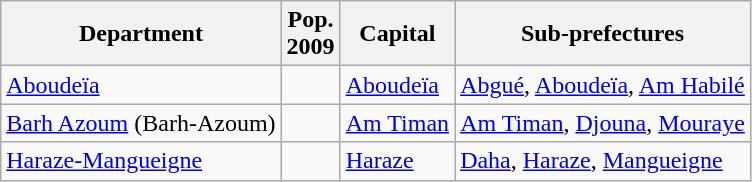<table class="wikitable">
<tr>
<th>Department</th>
<th>Pop.<br>2009</th>
<th>Capital</th>
<th>Sub-prefectures</th>
</tr>
<tr>
<td><a href='#'>Aboudeïa</a></td>
<td align="right"></td>
<td><a href='#'>Aboudeïa</a></td>
<td><a href='#'>Abgué</a>, <a href='#'>Aboudeïa</a>, <a href='#'>Am Habilé</a></td>
</tr>
<tr>
<td><a href='#'>Barh Azoum</a> (Barh-Azoum)</td>
<td align="right"></td>
<td><a href='#'>Am Timan</a></td>
<td><a href='#'>Am Timan</a>, <a href='#'>Djouna</a>, <a href='#'>Mouraye</a></td>
</tr>
<tr>
<td><a href='#'>Haraze-Mangueigne</a></td>
<td align="right"></td>
<td><a href='#'>Haraze</a></td>
<td><a href='#'>Daha</a>, <a href='#'>Haraze</a>, <a href='#'>Mangueigne</a></td>
</tr>
</table>
